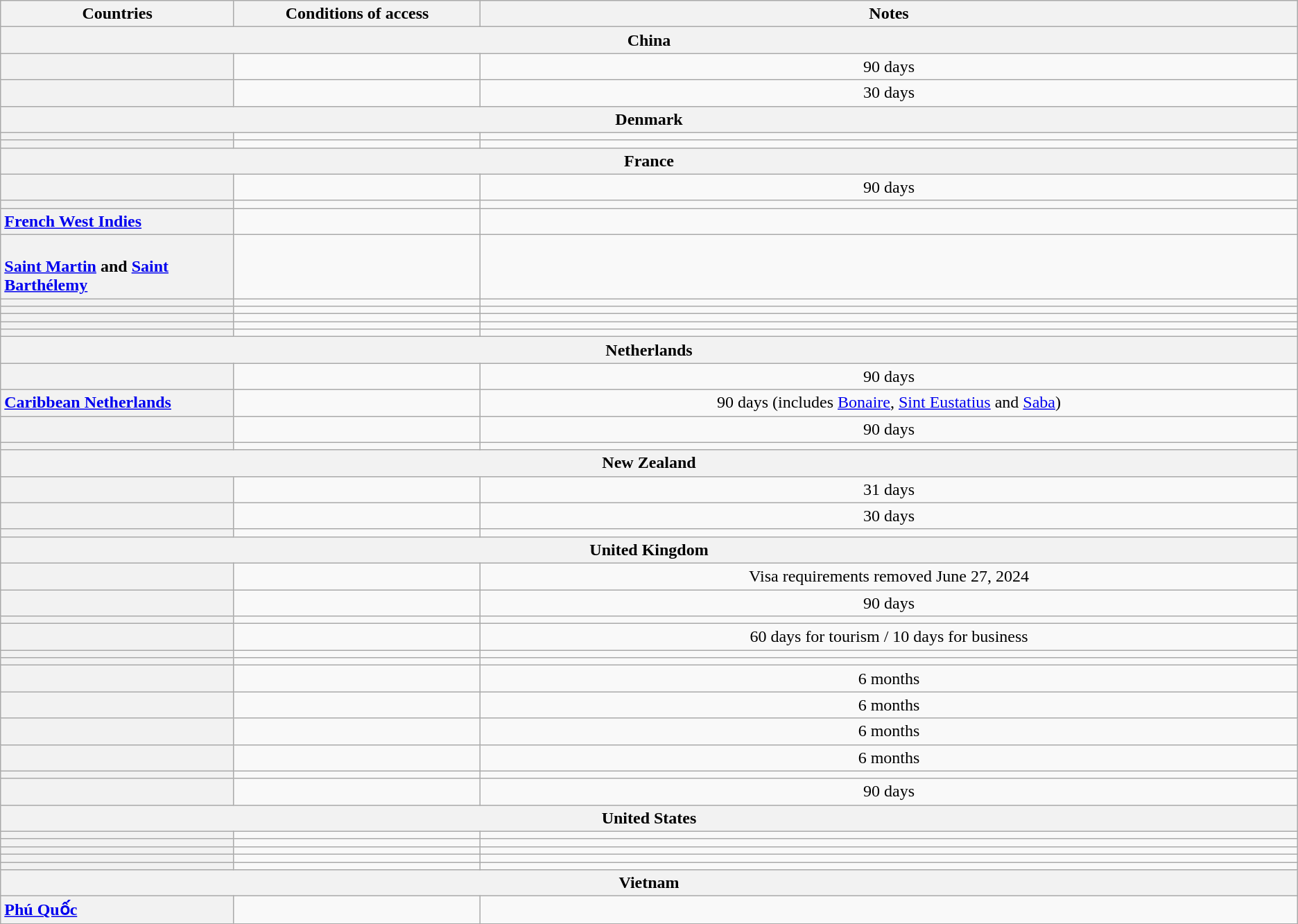<table class="wikitable" style="text-align: center; table-layout: fixed;">
<tr>
<th style="width:18%;">Countries</th>
<th style="width:19%;">Conditions of access</th>
<th>Notes</th>
</tr>
<tr>
<th colspan="3">China</th>
</tr>
<tr>
<th style="text-align: left;"></th>
<td></td>
<td>90 days</td>
</tr>
<tr>
<th style="text-align: left;"></th>
<td></td>
<td>30 days</td>
</tr>
<tr>
<th colspan="3">Denmark</th>
</tr>
<tr>
<th style="text-align: left;"></th>
<td></td>
<td></td>
</tr>
<tr>
<th style="text-align: left;"></th>
<td></td>
<td></td>
</tr>
<tr>
<th colspan="3">France</th>
</tr>
<tr>
<th style="text-align: left;"></th>
<td></td>
<td>90 days</td>
</tr>
<tr>
<th style="text-align: left;"></th>
<td></td>
<td></td>
</tr>
<tr>
<th style="text-align: left;"> <a href='#'>French West Indies</a></th>
<td></td>
<td></td>
</tr>
<tr>
<th style="text-align: left;"><br> <a href='#'>Saint Martin</a> and <a href='#'>Saint Barthélemy</a></th>
<td></td>
<td></td>
</tr>
<tr>
<th style="text-align: left;"></th>
<td></td>
<td></td>
</tr>
<tr>
<th style="text-align: left;"></th>
<td> </td>
<td></td>
</tr>
<tr>
<th style="text-align: left;"></th>
<td></td>
<td></td>
</tr>
<tr>
<th style="text-align: left;"></th>
<td></td>
<td></td>
</tr>
<tr>
<th style="text-align: left;"></th>
<td></td>
<td></td>
</tr>
<tr>
<th colspan="3">Netherlands</th>
</tr>
<tr>
<th style="text-align: left;"></th>
<td></td>
<td>90 days</td>
</tr>
<tr>
<th style="text-align: left;"> <a href='#'>Caribbean Netherlands</a></th>
<td></td>
<td>90 days (includes <a href='#'>Bonaire</a>, <a href='#'>Sint Eustatius</a> and <a href='#'>Saba</a>)</td>
</tr>
<tr>
<th style="text-align: left;"></th>
<td></td>
<td>90 days</td>
</tr>
<tr>
<th style="text-align: left;"></th>
<td></td>
<td></td>
</tr>
<tr>
<th colspan="3">New Zealand</th>
</tr>
<tr>
<th style="text-align: left;"></th>
<td></td>
<td>31 days</td>
</tr>
<tr>
<th style="text-align: left;"></th>
<td></td>
<td>30 days</td>
</tr>
<tr>
<th style="text-align: left;"></th>
<td></td>
<td></td>
</tr>
<tr>
<th colspan="3">United Kingdom</th>
</tr>
<tr>
<th style="text-align: left;"></th>
<td></td>
<td>Visa requirements removed June 27, 2024</td>
</tr>
<tr>
<th style="text-align: left;"></th>
<td></td>
<td>90 days</td>
</tr>
<tr>
<th style="text-align: left;"></th>
<td></td>
<td></td>
</tr>
<tr>
<th style="text-align: left;"></th>
<td></td>
<td>60 days for tourism / 10 days for business</td>
</tr>
<tr>
<th style="text-align: left;"></th>
<td></td>
<td></td>
</tr>
<tr>
<th style="text-align: left;"></th>
<td></td>
<td></td>
</tr>
<tr>
<th style="text-align: left;"></th>
<td></td>
<td>6 months</td>
</tr>
<tr>
<th style="text-align: left;"></th>
<td></td>
<td>6 months</td>
</tr>
<tr>
<th style="text-align: left;"></th>
<td></td>
<td>6 months</td>
</tr>
<tr>
<th style="text-align: left;"></th>
<td></td>
<td>6 months</td>
</tr>
<tr>
<th style="text-align: left;"></th>
<td></td>
<td></td>
</tr>
<tr>
<th style="text-align: left;"></th>
<td></td>
<td>90 days</td>
</tr>
<tr>
<th colspan="3">United States</th>
</tr>
<tr>
<th style="text-align: left;"></th>
<td></td>
<td></td>
</tr>
<tr>
<th style="text-align: left;"></th>
<td></td>
<td></td>
</tr>
<tr>
<th style="text-align: left;"></th>
<td></td>
<td></td>
</tr>
<tr>
<th style="text-align: left;"></th>
<td></td>
<td></td>
</tr>
<tr>
<th style="text-align: left;"></th>
<td></td>
<td></td>
</tr>
<tr>
<th colspan="3">Vietnam</th>
</tr>
<tr>
<th style="text-align: left;"> <a href='#'>Phú Quốc</a></th>
<td> </td>
<td></td>
</tr>
</table>
